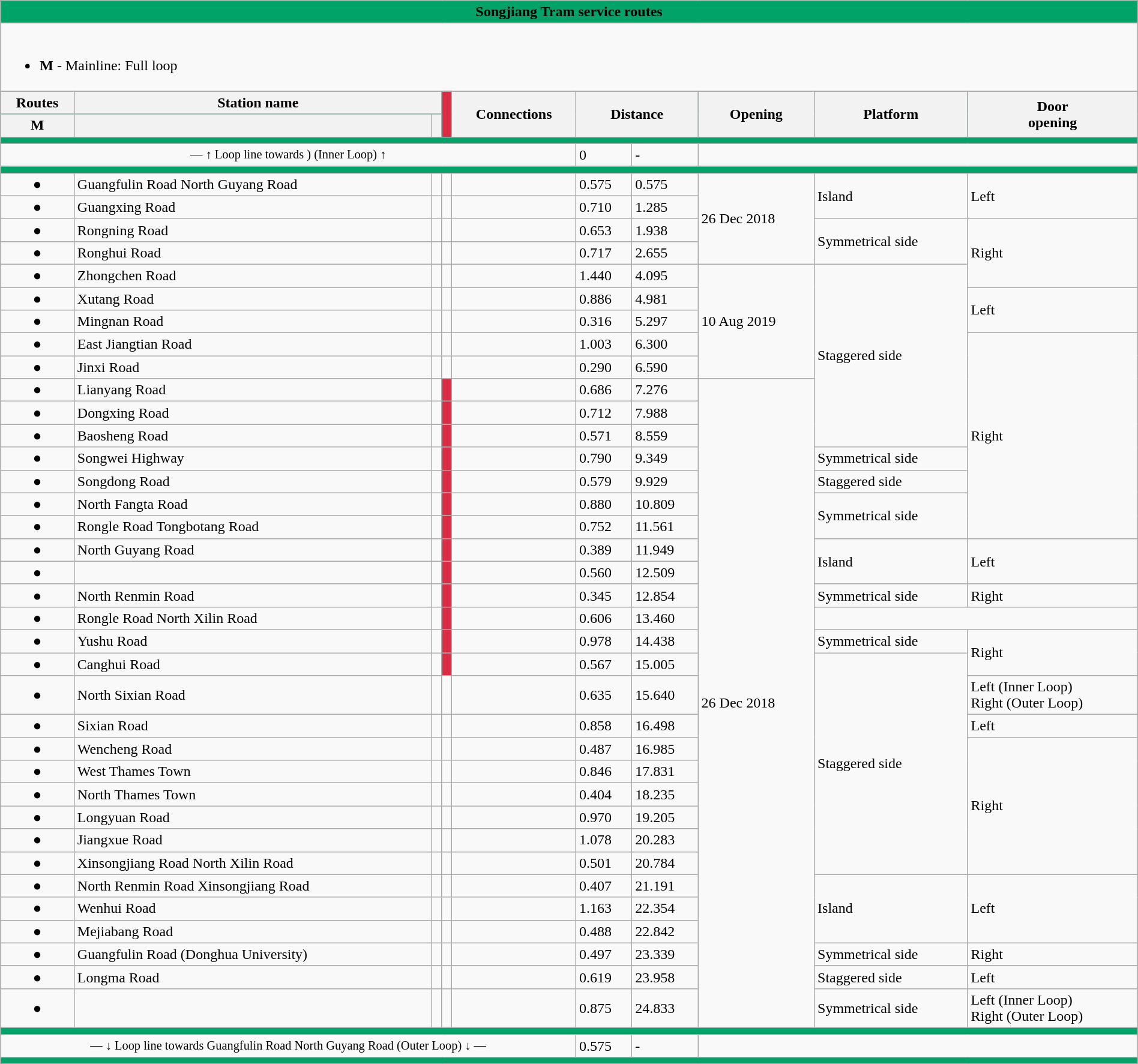<table class="wikitable mw-collapsible" style="width: 100%">
<tr>
<th colspan="10" style="text-align:center; background:#01A368;">Songjiang Tram  service routes</th>
</tr>
<tr>
<td colspan="10" style="text-align: left"><br><ul><li><strong>M</strong> - Mainline: Full loop</li></ul></td>
</tr>
<tr bgcolor="#01A368">
<th colspan="1" rowspan="1">Routes</th>
<th colspan="2">Station name</th>
<th rowspan="2" style="text-align:center; background:#DA2C43;"></th>
<th rowspan="2">Connections</th>
<th colspan="2" rowspan="2">Distance<br></th>
<th rowspan="2">Opening</th>
<th rowspan="2">Platform</th>
<th rowspan="2">Door <br>opening</th>
</tr>
<tr bgcolor="#01A368">
<th rowspan="1">M</th>
<th></th>
<th></th>
</tr>
<tr style="background:#01A368; height: 2pt">
<td colspan="10"></td>
</tr>
<tr>
<td colspan="5" style="font-size:85%" align="center">— ↑ Loop line towards  ) (Inner Loop) ↑</td>
<td>0</td>
<td>-</td>
</tr>
<tr style="background:#01A368; height: 2pt">
<td colspan="10"></td>
</tr>
<tr>
<td align="center">●</td>
<td>Guangfulin Road North Guyang Road</td>
<td></td>
<td></td>
<td></td>
<td>0.575</td>
<td>0.575</td>
<td rowspan="4">26 Dec 2018</td>
<td rowspan="2">Island</td>
<td rowspan="2">Left</td>
</tr>
<tr>
<td align="center">●</td>
<td>Guangxing Road</td>
<td></td>
<td></td>
<td></td>
<td>0.710</td>
<td>1.285</td>
</tr>
<tr>
<td align="center">●</td>
<td>Rongning Road</td>
<td></td>
<td></td>
<td></td>
<td>0.653</td>
<td>1.938</td>
<td rowspan="2">Symmetrical side</td>
<td rowspan="3">Right</td>
</tr>
<tr>
<td align="center">●</td>
<td>Ronghui Road</td>
<td></td>
<td></td>
<td></td>
<td>0.717</td>
<td>2.655</td>
</tr>
<tr>
<td align="center">●</td>
<td>Zhongchen Road</td>
<td></td>
<td></td>
<td></td>
<td>1.440</td>
<td>4.095</td>
<td rowspan="5">10 Aug 2019</td>
<td rowspan="8">Staggered side</td>
</tr>
<tr>
<td align="center">●</td>
<td>Xutang Road</td>
<td></td>
<td></td>
<td></td>
<td>0.886</td>
<td>4.981</td>
<td rowspan="2">Left</td>
</tr>
<tr>
<td align="center">●</td>
<td>Mingnan Road</td>
<td></td>
<td></td>
<td></td>
<td>0.316</td>
<td>5.297</td>
</tr>
<tr>
<td align="center">●</td>
<td>East Jiangtian Road</td>
<td></td>
<td></td>
<td></td>
<td>1.003</td>
<td>6.300</td>
<td rowspan="9">Right</td>
</tr>
<tr>
<td align="center">●</td>
<td>Jinxi Road</td>
<td></td>
<td></td>
<td></td>
<td>0.290</td>
<td>6.590</td>
</tr>
<tr>
<td align="center">●</td>
<td>Lianyang Road</td>
<td></td>
<td style="text-align:center; background:#DA2C43;"></td>
<td></td>
<td>0.686</td>
<td>7.276</td>
<td rowspan="27">26 Dec 2018</td>
</tr>
<tr>
<td align="center">●</td>
<td>Dongxing Road</td>
<td></td>
<td style="text-align:center; background:#DA2C43;"></td>
<td></td>
<td>0.712</td>
<td>7.988</td>
</tr>
<tr>
<td align="center">●</td>
<td>Baosheng Road</td>
<td></td>
<td style="text-align:center; background:#DA2C43;"></td>
<td></td>
<td>0.571</td>
<td>8.559</td>
</tr>
<tr>
<td align="center">●</td>
<td>Songwei Highway</td>
<td></td>
<td style="text-align:center; background:#DA2C43;"></td>
<td></td>
<td>0.790</td>
<td>9.349</td>
<td>Symmetrical side</td>
</tr>
<tr>
<td align="center">●</td>
<td>Songdong Road</td>
<td></td>
<td style="text-align:center; background:#DA2C43;"></td>
<td></td>
<td>0.579</td>
<td>9.929</td>
<td>Staggered side</td>
</tr>
<tr>
<td align="center">●</td>
<td>North Fangta Road</td>
<td></td>
<td style="text-align:center; background:#DA2C43;"></td>
<td></td>
<td>0.880</td>
<td>10.809</td>
<td rowspan="2">Symmetrical side</td>
</tr>
<tr>
<td align="center">●</td>
<td>Rongle Road Tongbotang Road</td>
<td></td>
<td style="text-align:center; background:#DA2C43;"></td>
<td></td>
<td>0.752</td>
<td>11.561</td>
</tr>
<tr>
<td align="center">●</td>
<td>North Guyang Road</td>
<td></td>
<td style="text-align:center; background:#DA2C43;"></td>
<td></td>
<td>0.389</td>
<td>11.949</td>
<td rowspan="2">Island</td>
<td rowspan="2">Left</td>
</tr>
<tr>
<td align="center">●</td>
<td></td>
<td></td>
<td style="text-align:center; background:#DA2C43;"></td>
<td></td>
<td>0.560</td>
<td>12.509</td>
</tr>
<tr>
<td align="center">●</td>
<td>North Renmin Road</td>
<td></td>
<td style="text-align:center; background:#DA2C43;"></td>
<td></td>
<td>0.345</td>
<td>12.854</td>
<td>Symmetrical side</td>
<td>Right</td>
</tr>
<tr>
<td align="center">●</td>
<td>Rongle Road North Xilin Road</td>
<td></td>
<td style="text-align:center; background:#DA2C43;"></td>
<td></td>
<td>0.606</td>
<td>13.460</td>
</tr>
<tr>
<td align="center">●</td>
<td>Yushu Road</td>
<td></td>
<td style="text-align:center; background:#DA2C43;"></td>
<td></td>
<td>0.978</td>
<td>14.438</td>
<td>Symmetrical side</td>
<td rowspan="2">Right</td>
</tr>
<tr>
<td align="center">●</td>
<td>Canghui Road</td>
<td></td>
<td style="text-align:center; background:#DA2C43;"></td>
<td></td>
<td>0.567</td>
<td>15.005</td>
<td rowspan="9">Staggered side</td>
</tr>
<tr>
<td align="center">●</td>
<td>North Sixian Road</td>
<td></td>
<td></td>
<td></td>
<td>0.635</td>
<td>15.640</td>
<td>Left (Inner Loop)<br>Right (Outer Loop)</td>
</tr>
<tr>
<td align="center">●</td>
<td>Sixian Road</td>
<td></td>
<td></td>
<td></td>
<td>0.858</td>
<td>16.498</td>
<td>Left</td>
</tr>
<tr>
<td align="center">●</td>
<td>Wencheng Road</td>
<td></td>
<td></td>
<td></td>
<td>0.487</td>
<td>16.985</td>
<td rowspan="6">Right</td>
</tr>
<tr>
<td align="center">●</td>
<td>West Thames Town</td>
<td></td>
<td></td>
<td></td>
<td>0.846</td>
<td>17.831</td>
</tr>
<tr>
<td align="center">●</td>
<td>North Thames Town</td>
<td></td>
<td></td>
<td></td>
<td>0.404</td>
<td>18.235</td>
</tr>
<tr>
<td align="center">●</td>
<td>Longyuan Road</td>
<td></td>
<td></td>
<td></td>
<td>0.970</td>
<td>19.205</td>
</tr>
<tr>
<td align="center">●</td>
<td>Jiangxue Road</td>
<td></td>
<td></td>
<td></td>
<td>1.078</td>
<td>20.283</td>
</tr>
<tr>
<td align="center">●</td>
<td>Xinsongjiang Road North Xilin Road</td>
<td></td>
<td></td>
<td></td>
<td>0.501</td>
<td>20.784</td>
</tr>
<tr>
<td align="center">●</td>
<td>North Renmin Road Xinsongjiang Road</td>
<td></td>
<td></td>
<td></td>
<td>0.407</td>
<td>21.191</td>
<td rowspan="3">Island</td>
<td rowspan="3">Left</td>
</tr>
<tr>
<td align="center">●</td>
<td>Wenhui Road</td>
<td></td>
<td></td>
<td></td>
<td>1.163</td>
<td>22.354</td>
</tr>
<tr>
<td align="center">●</td>
<td>Mejiabang Road</td>
<td></td>
<td></td>
<td></td>
<td>0.488</td>
<td>22.842</td>
</tr>
<tr>
<td align="center">●</td>
<td>Guangfulin Road (Donghua University)</td>
<td></td>
<td></td>
<td></td>
<td>0.497</td>
<td>23.339</td>
<td>Symmetrical side</td>
<td>Right</td>
</tr>
<tr>
<td align="center">●</td>
<td>Longma Road</td>
<td></td>
<td></td>
<td></td>
<td>0.619</td>
<td>23.958</td>
<td>Staggered side</td>
<td>Left</td>
</tr>
<tr>
<td align="center">●</td>
<td></td>
<td></td>
<td></td>
<td></td>
<td>0.875</td>
<td>24.833</td>
<td>Symmetrical side</td>
<td>Left (Inner Loop)<br>Right (Outer Loop)</td>
</tr>
<tr style="background:#01A368; height= 2pt">
<td colspan="10"></td>
</tr>
<tr>
<td colspan="5" style="font-size:85%" align="center">— ↓ Loop line towards Guangfulin Road North Guyang Road (Outer Loop) ↓ —</td>
<td>0.575</td>
<td>-</td>
</tr>
<tr style="background:#01A368; height= 2pt">
<td colspan="10"></td>
</tr>
</table>
